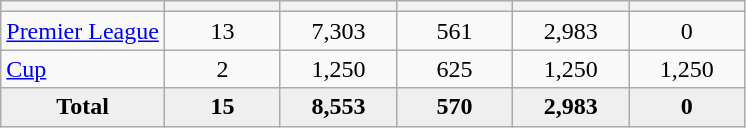<table class="wikitable" style="text-align: center;">
<tr>
<th></th>
<th style="width:70px;"></th>
<th style="width:70px;"></th>
<th style="width:70px;"></th>
<th style="width:70px;"></th>
<th style="width:70px;"></th>
</tr>
<tr>
<td align=left><a href='#'>Premier League</a></td>
<td>13</td>
<td>7,303</td>
<td>561</td>
<td>2,983</td>
<td>0</td>
</tr>
<tr>
<td align=left><a href='#'>Cup</a></td>
<td>2</td>
<td>1,250</td>
<td>625</td>
<td>1,250</td>
<td>1,250</td>
</tr>
<tr bgcolor="#EFEFEF">
<td><strong>Total</strong></td>
<td><strong>15</strong></td>
<td><strong>8,553</strong></td>
<td><strong>570</strong></td>
<td><strong>2,983</strong></td>
<td><strong>0</strong></td>
</tr>
</table>
